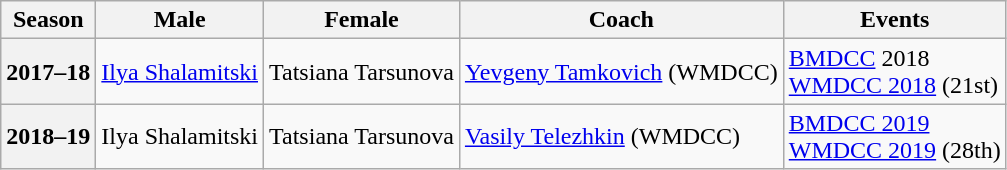<table class="wikitable">
<tr>
<th scope="col">Season</th>
<th scope="col">Male</th>
<th scope="col">Female</th>
<th scope="col">Coach</th>
<th scope="col">Events</th>
</tr>
<tr>
<th scope="row">2017–18</th>
<td><a href='#'>Ilya Shalamitski</a></td>
<td>Tatsiana Tarsunova</td>
<td><a href='#'>Yevgeny Tamkovich</a> (WMDCC)</td>
<td><a href='#'>BMDCC</a> 2018 <br><a href='#'>WMDCC 2018</a> (21st)</td>
</tr>
<tr>
<th scope="row">2018–19</th>
<td>Ilya Shalamitski</td>
<td>Tatsiana Tarsunova</td>
<td><a href='#'>Vasily Telezhkin</a> (WMDCC)</td>
<td><a href='#'>BMDCC 2019</a> <br><a href='#'>WMDCC 2019</a> (28th)</td>
</tr>
</table>
